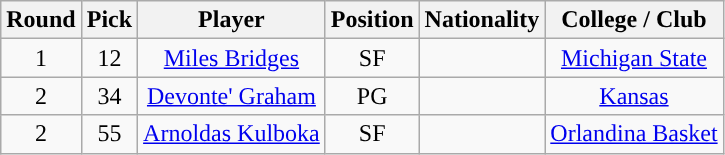<table class="wikitable sortable sortable">
<tr>
<th>Round</th>
<th>Pick</th>
<th>Player</th>
<th>Position</th>
<th>Nationality</th>
<th>College / Club</th>
</tr>
<tr style="text-align: center">
<td>1</td>
<td>12</td>
<td><a href='#'>Miles Bridges</a></td>
<td>SF</td>
<td></td>
<td><a href='#'>Michigan State</a></td>
</tr>
<tr style="text-align: center">
<td>2</td>
<td>34</td>
<td><a href='#'>Devonte' Graham</a></td>
<td>PG</td>
<td></td>
<td><a href='#'>Kansas</a></td>
</tr>
<tr style="text-align: center">
<td>2</td>
<td>55</td>
<td><a href='#'>Arnoldas Kulboka</a></td>
<td>SF</td>
<td></td>
<td> <a href='#'>Orlandina Basket</a></td>
</tr>
</table>
